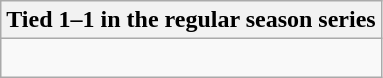<table class="wikitable collapsible collapsed">
<tr>
<th>Tied 1–1 in the regular season series</th>
</tr>
<tr>
<td><br>
</td>
</tr>
</table>
